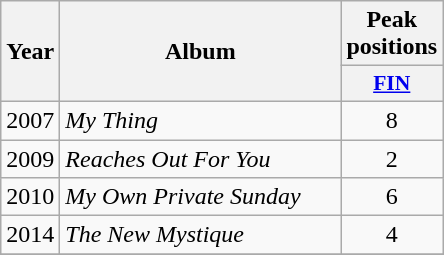<table class="wikitable">
<tr>
<th align="center" rowspan="2" width="10">Year</th>
<th align="center" rowspan="2" width="180">Album</th>
<th align="center" colspan="1" width="20">Peak positions</th>
</tr>
<tr>
<th scope="col" style="width:3em;font-size:90%;"><a href='#'>FIN</a><br></th>
</tr>
<tr>
<td style="text-align:center;">2007</td>
<td><em>My Thing</em></td>
<td style="text-align:center;">8</td>
</tr>
<tr>
<td style="text-align:center;">2009</td>
<td><em>Reaches Out For You</em></td>
<td style="text-align:center;">2</td>
</tr>
<tr>
<td style="text-align:center;">2010</td>
<td><em>My Own Private Sunday</em></td>
<td style="text-align:center;">6</td>
</tr>
<tr>
<td style="text-align:center;">2014</td>
<td><em>The New Mystique</em></td>
<td style="text-align:center;">4</td>
</tr>
<tr>
</tr>
</table>
